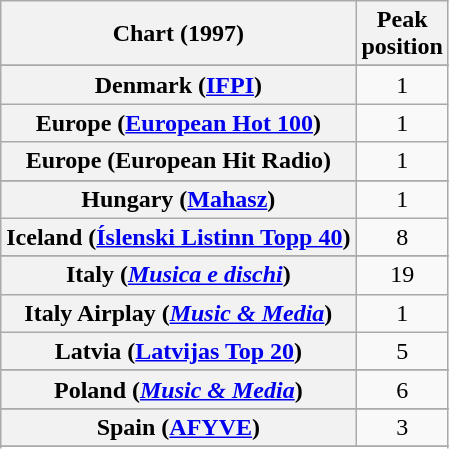<table class="wikitable sortable plainrowheaders" style="text-align:center">
<tr>
<th>Chart (1997)</th>
<th>Peak<br>position</th>
</tr>
<tr>
</tr>
<tr>
</tr>
<tr>
</tr>
<tr>
</tr>
<tr>
</tr>
<tr>
</tr>
<tr>
<th scope="row">Denmark (<a href='#'>IFPI</a>)</th>
<td>1</td>
</tr>
<tr>
<th scope="row">Europe (<a href='#'>European Hot 100</a>)</th>
<td>1</td>
</tr>
<tr>
<th scope="row">Europe (European Hit Radio)</th>
<td align="center">1</td>
</tr>
<tr>
</tr>
<tr>
</tr>
<tr>
</tr>
<tr>
<th scope="row">Hungary (<a href='#'>Mahasz</a>)</th>
<td>1</td>
</tr>
<tr>
<th scope="row">Iceland (<a href='#'>Íslenski Listinn Topp 40</a>)</th>
<td>8</td>
</tr>
<tr>
</tr>
<tr>
<th scope="row">Italy (<em><a href='#'>Musica e dischi</a></em>)</th>
<td>19</td>
</tr>
<tr>
<th scope="row">Italy Airplay (<em><a href='#'>Music & Media</a></em>)</th>
<td>1</td>
</tr>
<tr>
<th scope="row">Latvia (<a href='#'>Latvijas Top 20</a>)</th>
<td>5</td>
</tr>
<tr>
</tr>
<tr>
</tr>
<tr>
</tr>
<tr>
</tr>
<tr>
<th scope="row">Poland (<em><a href='#'>Music & Media</a></em>)</th>
<td>6</td>
</tr>
<tr>
</tr>
<tr>
<th scope="row">Spain (<a href='#'>AFYVE</a>)</th>
<td>3</td>
</tr>
<tr>
</tr>
<tr>
</tr>
<tr>
</tr>
<tr>
</tr>
<tr>
</tr>
<tr>
</tr>
<tr>
</tr>
<tr>
</tr>
<tr>
</tr>
</table>
